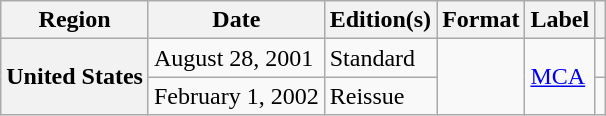<table class="wikitable plainrowheaders">
<tr>
<th scope="col">Region</th>
<th scope="col">Date</th>
<th scope="col">Edition(s)</th>
<th scope="col">Format</th>
<th scope="col">Label</th>
<th scope="col"></th>
</tr>
<tr>
<th rowspan="2" scope="row">United States</th>
<td>August 28, 2001</td>
<td>Standard</td>
<td rowspan="2"></td>
<td rowspan="2"><a href='#'>MCA</a></td>
<td align="center"></td>
</tr>
<tr>
<td>February 1, 2002</td>
<td>Reissue</td>
<td align="center"></td>
</tr>
</table>
